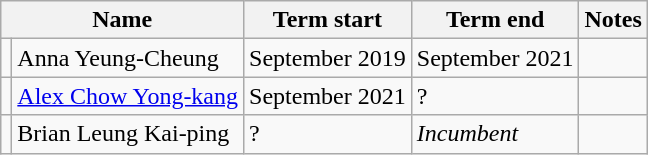<table class="wikitable">
<tr>
<th colspan="2">Name</th>
<th>Term start</th>
<th>Term end</th>
<th>Notes</th>
</tr>
<tr>
<td></td>
<td>Anna Yeung-Cheung</td>
<td>September 2019</td>
<td>September 2021</td>
<td></td>
</tr>
<tr>
<td></td>
<td><a href='#'>Alex Chow Yong-kang</a></td>
<td>September 2021</td>
<td>?</td>
<td></td>
</tr>
<tr>
<td></td>
<td>Brian Leung Kai-ping</td>
<td>?</td>
<td><em>Incumbent</em></td>
<td></td>
</tr>
</table>
